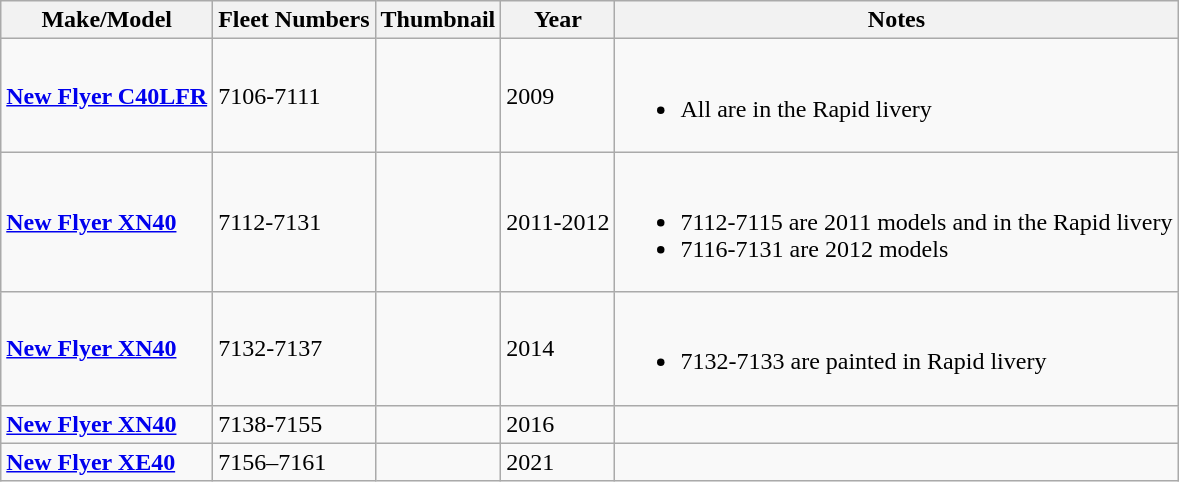<table class="wikitable sortable" style="font-size: 100%;">
<tr>
<th>Make/Model</th>
<th>Fleet Numbers</th>
<th class="unsortable">Thumbnail</th>
<th>Year</th>
<th>Notes</th>
</tr>
<tr>
<td><strong><a href='#'>New Flyer C40LFR</a></strong></td>
<td>7106-7111</td>
<td></td>
<td>2009</td>
<td><br><ul><li>All are in the Rapid livery</li></ul></td>
</tr>
<tr>
<td><a href='#'><strong>New Flyer XN40</strong></a></td>
<td>7112-7131</td>
<td></td>
<td>2011-2012</td>
<td><br><ul><li>7112-7115 are 2011 models and in the Rapid livery</li><li>7116-7131 are 2012 models</li></ul></td>
</tr>
<tr>
<td><a href='#'><strong>New Flyer XN40</strong></a></td>
<td>7132-7137</td>
<td></td>
<td>2014</td>
<td><br><ul><li>7132-7133 are painted in Rapid livery</li></ul></td>
</tr>
<tr>
<td><a href='#'><strong>New Flyer XN40</strong></a></td>
<td>7138-7155</td>
<td></td>
<td>2016</td>
<td></td>
</tr>
<tr>
<td><strong><a href='#'>New Flyer XE40</a></strong></td>
<td>7156–7161</td>
<td></td>
<td>2021</td>
<td></td>
</tr>
</table>
